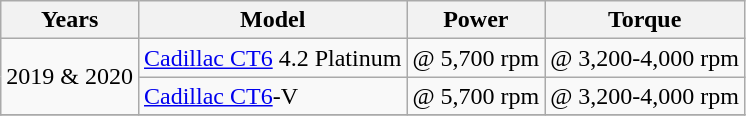<table class="wikitable sortable">
<tr>
<th>Years</th>
<th>Model</th>
<th>Power</th>
<th>Torque</th>
</tr>
<tr>
<td rowspan="2">2019 & 2020</td>
<td><a href='#'>Cadillac CT6</a> 4.2 Platinum</td>
<td> @ 5,700 rpm</td>
<td> @ 3,200-4,000 rpm</td>
</tr>
<tr>
<td><a href='#'>Cadillac CT6</a>-V</td>
<td> @ 5,700 rpm</td>
<td> @ 3,200-4,000 rpm</td>
</tr>
<tr>
</tr>
</table>
